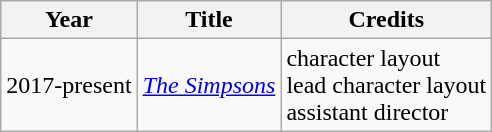<table class="wikitable sortable">
<tr>
<th>Year</th>
<th>Title</th>
<th>Credits</th>
</tr>
<tr>
<td>2017-present</td>
<td><em><a href='#'>The Simpsons</a></em></td>
<td>character layout<br>lead character layout<br>assistant director</td>
</tr>
</table>
